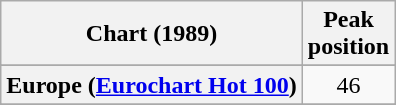<table class="wikitable sortable plainrowheaders" style="text-align:center">
<tr>
<th>Chart (1989)</th>
<th>Peak<br>position</th>
</tr>
<tr>
</tr>
<tr>
</tr>
<tr>
<th scope="row">Europe (<a href='#'>Eurochart Hot 100</a>)</th>
<td>46</td>
</tr>
<tr>
</tr>
<tr>
</tr>
<tr>
</tr>
<tr>
</tr>
<tr>
</tr>
<tr>
</tr>
<tr>
</tr>
</table>
